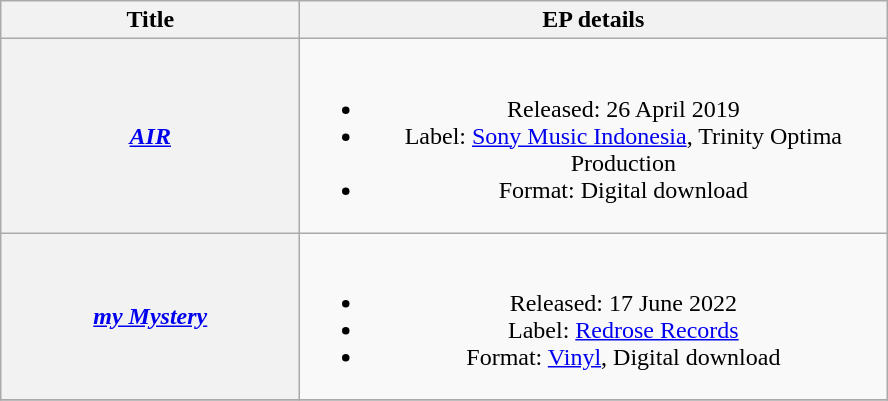<table class="wikitable plainrowheaders" style="text-align:center;">
<tr>
<th scope="col" style="width:12em;">Title</th>
<th scope="col" style="width:24em;">EP details</th>
</tr>
<tr>
<th scope="row"><em><a href='#'>AIR</a></em><br></th>
<td><br><ul><li>Released: 26 April 2019</li><li>Label: <a href='#'>Sony Music Indonesia</a>, Trinity Optima Production</li><li>Format: Digital download</li></ul></td>
</tr>
<tr>
<th scope="row"><em><a href='#'>my Mystery</a></th>
<td><br><ul><li>Released: 17 June 2022</li><li>Label: <a href='#'>Redrose Records</a></li><li>Format: <a href='#'>Vinyl</a>, Digital download</li></ul></td>
</tr>
<tr>
</tr>
</table>
